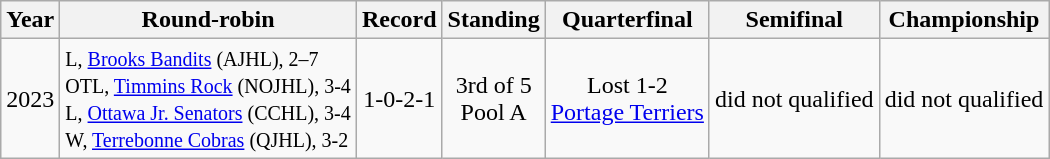<table class="wikitable" style="text-align:center;">
<tr>
<th>Year</th>
<th>Round-robin</th>
<th>Record</th>
<th>Standing</th>
<th>Quarterfinal</th>
<th>Semifinal</th>
<th>Championship</th>
</tr>
<tr>
<td>2023</td>
<td align=left><small>L, <a href='#'>Brooks Bandits</a> (AJHL), 2–7<br>OTL, <a href='#'>Timmins Rock</a> (NOJHL), 3-4<br>L, <a href='#'>Ottawa Jr. Senators</a> (CCHL), 3-4<br>W, <a href='#'>Terrebonne Cobras</a> (QJHL), 3-2</small></td>
<td>1-0-2-1</td>
<td>3rd of 5 <br>Pool A</td>
<td>Lost 1-2<br><a href='#'>Portage Terriers</a></td>
<td>did not qualified</td>
<td>did not qualified</td>
</tr>
</table>
